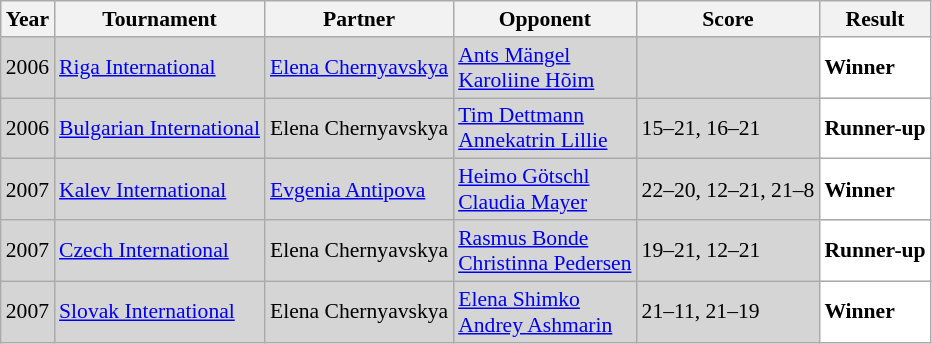<table class="sortable wikitable" style="font-size: 90%;">
<tr>
<th>Year</th>
<th>Tournament</th>
<th>Partner</th>
<th>Opponent</th>
<th>Score</th>
<th>Result</th>
</tr>
<tr style="background:#D5D5D5">
<td align="center">2006</td>
<td align="left"><a href='#'>Riga International</a></td>
<td align="left"> <a href='#'>Elena Chernyavskya</a></td>
<td align="left"> <a href='#'>Ants Mängel</a><br> <a href='#'>Karoliine Hõim</a></td>
<td align="left"></td>
<td style="text-align:left; background:white"> <strong>Winner</strong></td>
</tr>
<tr style="background:#D5D5D5">
<td align="center">2006</td>
<td align="left"><a href='#'>Bulgarian International</a></td>
<td align="left"> Elena Chernyavskya</td>
<td align="left"> <a href='#'>Tim Dettmann</a><br> <a href='#'>Annekatrin Lillie</a></td>
<td align="left">15–21, 16–21</td>
<td style="text-align:left; background:white"> <strong>Runner-up</strong></td>
</tr>
<tr style="background:#D5D5D5">
<td align="center">2007</td>
<td align="left"><a href='#'>Kalev International</a></td>
<td align="left"> <a href='#'>Evgenia Antipova</a></td>
<td align="left"> <a href='#'>Heimo Götschl</a><br> <a href='#'>Claudia Mayer</a></td>
<td align="left">22–20, 12–21, 21–8</td>
<td style="text-align:left; background:white"> <strong>Winner</strong></td>
</tr>
<tr style="background:#D5D5D5">
<td align="center">2007</td>
<td align="left"><a href='#'>Czech International</a></td>
<td align="left"> Elena Chernyavskya</td>
<td align="left"> <a href='#'>Rasmus Bonde</a><br> <a href='#'>Christinna Pedersen</a></td>
<td align="left">19–21, 12–21</td>
<td style="text-align:left; background:white"> <strong>Runner-up</strong></td>
</tr>
<tr style="background:#D5D5D5">
<td align="center">2007</td>
<td align="left"><a href='#'>Slovak International</a></td>
<td align="left"> Elena Chernyavskya</td>
<td align="left"> <a href='#'>Elena Shimko</a><br> <a href='#'>Andrey Ashmarin</a></td>
<td align="left">21–11, 21–19</td>
<td style="text-align:left; background:white"> <strong>Winner</strong></td>
</tr>
</table>
